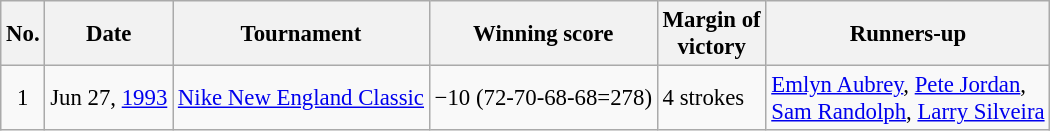<table class="wikitable" style="font-size:95%;">
<tr>
<th>No.</th>
<th>Date</th>
<th>Tournament</th>
<th>Winning score</th>
<th>Margin of<br>victory</th>
<th>Runners-up</th>
</tr>
<tr>
<td align=center>1</td>
<td align=right>Jun 27, <a href='#'>1993</a></td>
<td><a href='#'>Nike New England Classic</a></td>
<td>−10 (72-70-68-68=278)</td>
<td>4 strokes</td>
<td> <a href='#'>Emlyn Aubrey</a>,  <a href='#'>Pete Jordan</a>,<br> <a href='#'>Sam Randolph</a>,  <a href='#'>Larry Silveira</a></td>
</tr>
</table>
